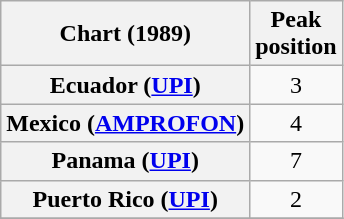<table class="wikitable sortable plainrowheaders">
<tr>
<th>Chart (1989)</th>
<th>Peak<br>position</th>
</tr>
<tr>
<th scope="row">Ecuador (<a href='#'>UPI</a>)</th>
<td align="center">3</td>
</tr>
<tr>
<th scope="row">Mexico (<a href='#'>AMPROFON</a>)</th>
<td align="center">4</td>
</tr>
<tr>
<th scope="row">Panama (<a href='#'>UPI</a>)</th>
<td align="center">7</td>
</tr>
<tr>
<th scope="row">Puerto Rico (<a href='#'>UPI</a>)</th>
<td align="center">2</td>
</tr>
<tr>
</tr>
</table>
